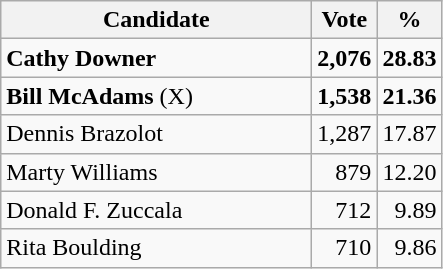<table class="wikitable">
<tr>
<th bgcolor="#DDDDFF" width="200px">Candidate</th>
<th bgcolor="#DDDDFF">Vote</th>
<th bgcolor="#DDDDFF">%</th>
</tr>
<tr>
<td><strong>Cathy Downer</strong></td>
<td style="text-align: right;"><strong>2,076</strong></td>
<td style="text-align: right;"><strong>28.83</strong></td>
</tr>
<tr>
<td><strong>Bill McAdams</strong> (X)</td>
<td style="text-align: right;"><strong>1,538</strong></td>
<td style="text-align: right;"><strong>21.36</strong></td>
</tr>
<tr>
<td>Dennis Brazolot</td>
<td style="text-align: right;">1,287</td>
<td style="text-align: right;">17.87</td>
</tr>
<tr>
<td>Marty Williams</td>
<td style="text-align: right;">879</td>
<td style="text-align: right;">12.20</td>
</tr>
<tr>
<td>Donald F. Zuccala</td>
<td style="text-align: right;">712</td>
<td style="text-align: right;">9.89</td>
</tr>
<tr>
<td>Rita Boulding</td>
<td style="text-align: right;">710</td>
<td style="text-align: right;">9.86</td>
</tr>
</table>
